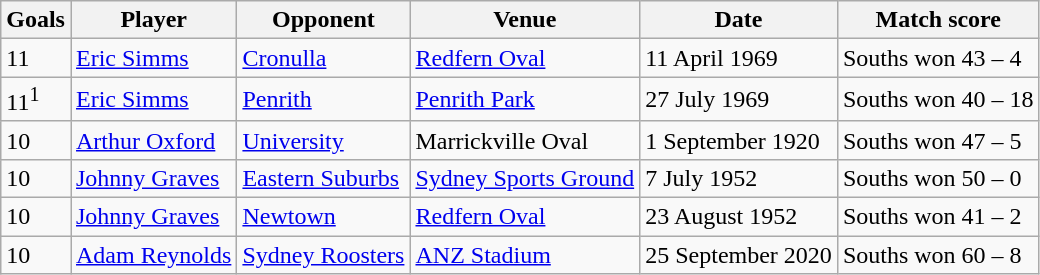<table class="wikitable" style="text-align:left">
<tr>
<th>Goals</th>
<th>Player</th>
<th>Opponent</th>
<th>Venue</th>
<th>Date</th>
<th>Match score</th>
</tr>
<tr>
<td>11</td>
<td style="text-align:left;"><a href='#'>Eric Simms</a></td>
<td><a href='#'>Cronulla</a></td>
<td><a href='#'>Redfern Oval</a></td>
<td>11 April 1969</td>
<td>Souths won 43 – 4</td>
</tr>
<tr>
<td>11<sup>1</sup></td>
<td style="text-align:left;"><a href='#'>Eric Simms</a></td>
<td><a href='#'>Penrith</a></td>
<td><a href='#'>Penrith Park</a></td>
<td>27 July 1969</td>
<td>Souths won 40 – 18</td>
</tr>
<tr>
<td>10</td>
<td style="text-align:left;"><a href='#'>Arthur Oxford</a></td>
<td><a href='#'>University</a></td>
<td>Marrickville Oval</td>
<td>1 September 1920</td>
<td>Souths won 47 – 5</td>
</tr>
<tr>
<td>10</td>
<td style="text-align:left;"><a href='#'>Johnny Graves</a></td>
<td><a href='#'>Eastern Suburbs</a></td>
<td><a href='#'>Sydney Sports Ground</a></td>
<td>7 July 1952</td>
<td>Souths won 50 – 0</td>
</tr>
<tr>
<td>10</td>
<td style="text-align:left;"><a href='#'>Johnny Graves</a></td>
<td><a href='#'>Newtown</a></td>
<td><a href='#'>Redfern Oval</a></td>
<td>23 August 1952</td>
<td>Souths won 41 – 2</td>
</tr>
<tr>
<td>10</td>
<td style="text-align:left;"><a href='#'>Adam Reynolds</a></td>
<td><a href='#'>Sydney Roosters</a></td>
<td><a href='#'>ANZ Stadium</a></td>
<td>25 September 2020</td>
<td>Souths won 60 – 8</td>
</tr>
</table>
